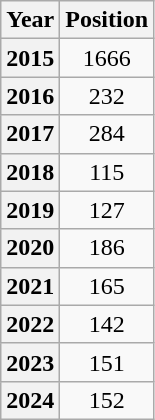<table class="wikitable plainrowheaders" style="text-align:center">
<tr>
<th>Year</th>
<th>Position </th>
</tr>
<tr>
<th scope="row">2015</th>
<td>1666</td>
</tr>
<tr>
<th scope="row">2016</th>
<td>232</td>
</tr>
<tr>
<th scope="row">2017</th>
<td>284</td>
</tr>
<tr>
<th scope="row">2018</th>
<td>115</td>
</tr>
<tr>
<th scope="row">2019</th>
<td>127</td>
</tr>
<tr>
<th scope="row">2020</th>
<td>186</td>
</tr>
<tr>
<th scope="row">2021</th>
<td>165</td>
</tr>
<tr>
<th scope="row">2022</th>
<td>142</td>
</tr>
<tr>
<th scope="row">2023</th>
<td>151</td>
</tr>
<tr>
<th scope="row">2024</th>
<td>152</td>
</tr>
</table>
